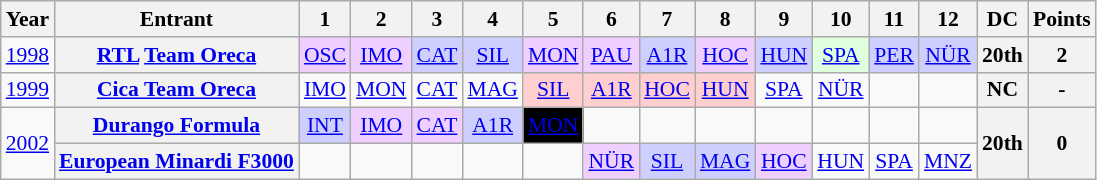<table class="wikitable" style="text-align:center; font-size:90%">
<tr>
<th>Year</th>
<th>Entrant</th>
<th>1</th>
<th>2</th>
<th>3</th>
<th>4</th>
<th>5</th>
<th>6</th>
<th>7</th>
<th>8</th>
<th>9</th>
<th>10</th>
<th>11</th>
<th>12</th>
<th>DC</th>
<th>Points</th>
</tr>
<tr>
<td><a href='#'>1998</a></td>
<th><a href='#'>RTL</a> <a href='#'>Team Oreca</a></th>
<td style="background:#EFCFFF;"><a href='#'>OSC</a><br></td>
<td style="background:#EFCFFF;"><a href='#'>IMO</a><br></td>
<td style="background:#CFCFFF;"><a href='#'>CAT</a><br></td>
<td style="background:#CFCFFF;"><a href='#'>SIL</a><br></td>
<td style="background:#EFCFFF;"><a href='#'>MON</a><br></td>
<td style="background:#EFCFFF;"><a href='#'>PAU</a><br></td>
<td style="background:#CFCFFF;"><a href='#'>A1R</a><br></td>
<td style="background:#EFCFFF;"><a href='#'>HOC</a><br></td>
<td style="background:#CFCFFF;"><a href='#'>HUN</a><br></td>
<td style="background:#DFFFDF;"><a href='#'>SPA</a><br></td>
<td style="background:#CFCFFF;"><a href='#'>PER</a><br></td>
<td style="background:#CFCFFF;"><a href='#'>NÜR</a><br></td>
<th>20th</th>
<th>2</th>
</tr>
<tr>
<td><a href='#'>1999</a></td>
<th><a href='#'>Cica Team Oreca</a></th>
<td><a href='#'>IMO</a></td>
<td><a href='#'>MON</a></td>
<td><a href='#'>CAT</a></td>
<td><a href='#'>MAG</a></td>
<td style="background:#FFCFCF;"><a href='#'>SIL</a><br></td>
<td style="background:#FFCFCF;"><a href='#'>A1R</a><br></td>
<td style="background:#FFCFCF;"><a href='#'>HOC</a><br></td>
<td style="background:#FFCFCF;"><a href='#'>HUN</a><br></td>
<td><a href='#'>SPA</a></td>
<td><a href='#'>NÜR</a></td>
<td></td>
<td></td>
<th>NC</th>
<th>-</th>
</tr>
<tr>
<td rowspan="2"><a href='#'>2002</a></td>
<th><a href='#'>Durango Formula</a></th>
<td style="background:#CFCFFF;"><a href='#'>INT</a><br></td>
<td style="background:#EFCFFF;"><a href='#'>IMO</a><br></td>
<td style="background:#EFCFFF;"><a href='#'>CAT</a><br></td>
<td style="background:#CFCFFF;"><a href='#'>A1R</a><br></td>
<td style="background:#000000; color:#ffffff"><a href='#'>MON</a><br></td>
<td></td>
<td></td>
<td></td>
<td></td>
<td></td>
<td></td>
<td></td>
<th rowspan="2">20th</th>
<th rowspan="2">0</th>
</tr>
<tr>
<th><a href='#'>European Minardi F3000</a></th>
<td></td>
<td></td>
<td></td>
<td></td>
<td></td>
<td style="background:#EFCFFF;"><a href='#'>NÜR</a><br></td>
<td style="background:#CFCFFF;"><a href='#'>SIL</a><br></td>
<td style="background:#CFCFFF;"><a href='#'>MAG</a><br></td>
<td style="background:#EFCFFF;"><a href='#'>HOC</a><br></td>
<td><a href='#'>HUN</a></td>
<td><a href='#'>SPA</a></td>
<td><a href='#'>MNZ</a></td>
</tr>
</table>
